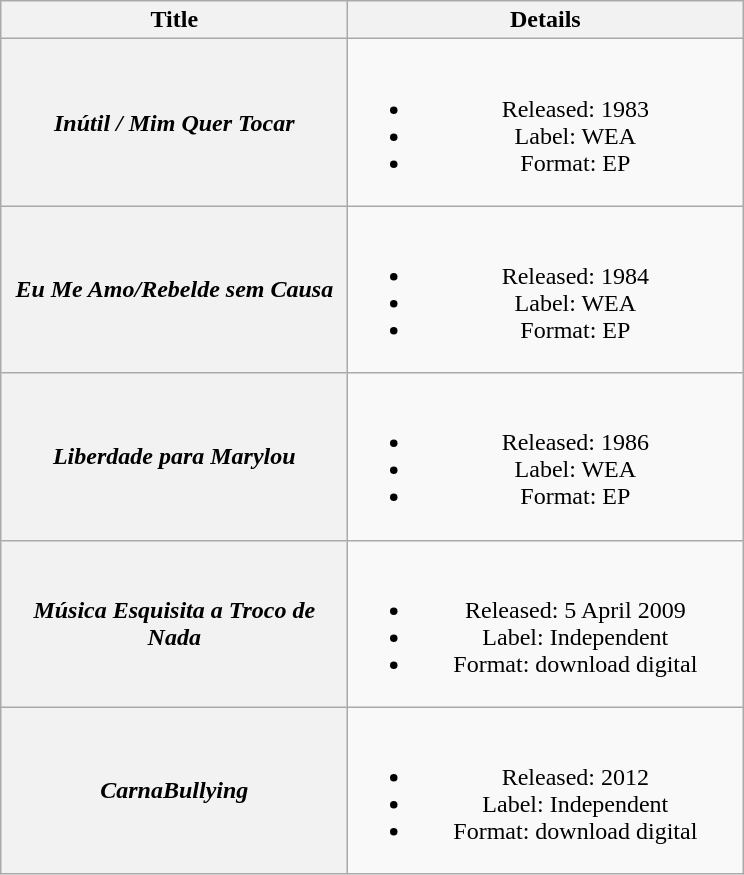<table class="wikitable plainrowheaders" style="text-align:center;">
<tr>
<th scope="col" style="width:14em;">Title</th>
<th scope="col" style="width:16em;">Details</th>
</tr>
<tr>
<th scope="row"><em>Inútil / Mim Quer Tocar</em></th>
<td><br><ul><li>Released: 1983</li><li>Label: WEA</li><li>Format: EP</li></ul></td>
</tr>
<tr>
<th scope="row"><em>Eu Me Amo/Rebelde sem Causa</em></th>
<td><br><ul><li>Released: 1984</li><li>Label: WEA</li><li>Format: EP</li></ul></td>
</tr>
<tr>
<th scope="row"><em>Liberdade para Marylou</em></th>
<td><br><ul><li>Released: 1986</li><li>Label: WEA</li><li>Format: EP</li></ul></td>
</tr>
<tr>
<th scope="row"><em>Música Esquisita a Troco de Nada</em></th>
<td><br><ul><li>Released: 5 April 2009</li><li>Label: Independent</li><li>Format: download digital</li></ul></td>
</tr>
<tr>
<th scope="row"><em>CarnaBullying</em></th>
<td><br><ul><li>Released: 2012</li><li>Label: Independent</li><li>Format: download digital</li></ul></td>
</tr>
</table>
